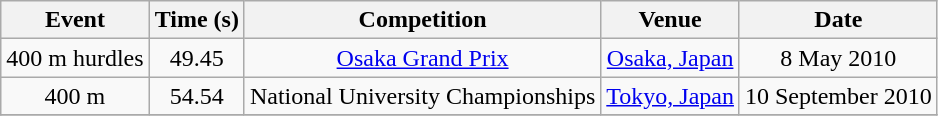<table class="wikitable" style=text-align:center>
<tr>
<th>Event</th>
<th>Time (s)</th>
<th>Competition</th>
<th>Venue</th>
<th>Date</th>
</tr>
<tr>
<td>400 m hurdles</td>
<td>49.45</td>
<td><a href='#'>Osaka Grand Prix</a></td>
<td><a href='#'>Osaka, Japan</a></td>
<td>8 May 2010</td>
</tr>
<tr>
<td>400 m</td>
<td>54.54</td>
<td>National University Championships</td>
<td><a href='#'>Tokyo, Japan</a></td>
<td>10 September 2010</td>
</tr>
<tr>
</tr>
</table>
